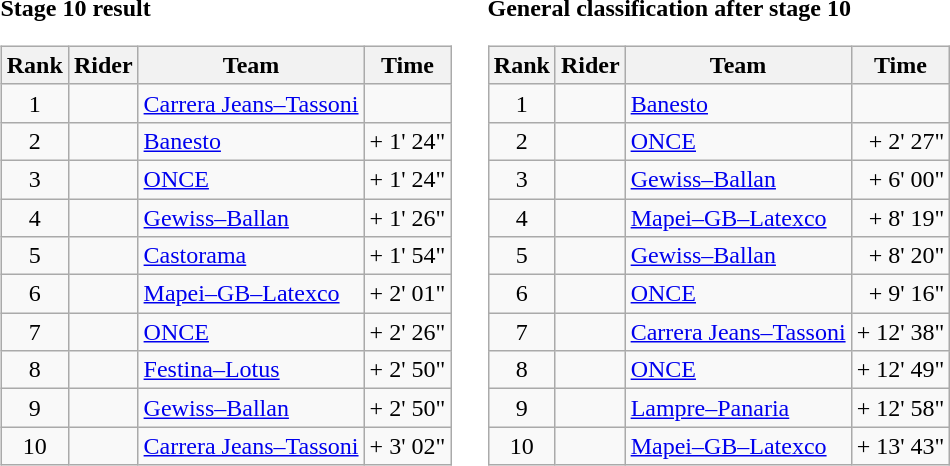<table>
<tr>
<td><strong>Stage 10 result</strong><br><table class="wikitable">
<tr>
<th scope="col">Rank</th>
<th scope="col">Rider</th>
<th scope="col">Team</th>
<th scope="col">Time</th>
</tr>
<tr>
<td style="text-align:center;">1</td>
<td></td>
<td><a href='#'>Carrera Jeans–Tassoni</a></td>
<td style="text-align:right;"></td>
</tr>
<tr>
<td style="text-align:center;">2</td>
<td> </td>
<td><a href='#'>Banesto</a></td>
<td style="text-align:right;">+ 1' 24"</td>
</tr>
<tr>
<td style="text-align:center;">3</td>
<td></td>
<td><a href='#'>ONCE</a></td>
<td style="text-align:right;">+ 1' 24"</td>
</tr>
<tr>
<td style="text-align:center;">4</td>
<td></td>
<td><a href='#'>Gewiss–Ballan</a></td>
<td style="text-align:right;">+ 1' 26"</td>
</tr>
<tr>
<td style="text-align:center;">5</td>
<td></td>
<td><a href='#'>Castorama</a></td>
<td style="text-align:right;">+ 1' 54"</td>
</tr>
<tr>
<td style="text-align:center;">6</td>
<td></td>
<td><a href='#'>Mapei–GB–Latexco</a></td>
<td style="text-align:right;">+ 2' 01"</td>
</tr>
<tr>
<td style="text-align:center;">7</td>
<td></td>
<td><a href='#'>ONCE</a></td>
<td style="text-align:right;">+ 2' 26"</td>
</tr>
<tr>
<td style="text-align:center;">8</td>
<td></td>
<td><a href='#'>Festina–Lotus</a></td>
<td style="text-align:right;">+ 2' 50"</td>
</tr>
<tr>
<td style="text-align:center;">9</td>
<td></td>
<td><a href='#'>Gewiss–Ballan</a></td>
<td style="text-align:right;">+ 2' 50"</td>
</tr>
<tr>
<td style="text-align:center;">10</td>
<td></td>
<td><a href='#'>Carrera Jeans–Tassoni</a></td>
<td style="text-align:right;">+ 3' 02"</td>
</tr>
</table>
</td>
<td></td>
<td><strong>General classification after stage 10</strong><br><table class="wikitable">
<tr>
<th scope="col">Rank</th>
<th scope="col">Rider</th>
<th scope="col">Team</th>
<th scope="col">Time</th>
</tr>
<tr>
<td style="text-align:center;">1</td>
<td> </td>
<td><a href='#'>Banesto</a></td>
<td style="text-align:right;"></td>
</tr>
<tr>
<td style="text-align:center;">2</td>
<td></td>
<td><a href='#'>ONCE</a></td>
<td style="text-align:right;">+ 2' 27"</td>
</tr>
<tr>
<td style="text-align:center;">3</td>
<td></td>
<td><a href='#'>Gewiss–Ballan</a></td>
<td style="text-align:right;">+ 6' 00"</td>
</tr>
<tr>
<td style="text-align:center;">4</td>
<td></td>
<td><a href='#'>Mapei–GB–Latexco</a></td>
<td style="text-align:right;">+ 8' 19"</td>
</tr>
<tr>
<td style="text-align:center;">5</td>
<td></td>
<td><a href='#'>Gewiss–Ballan</a></td>
<td style="text-align:right;">+ 8' 20"</td>
</tr>
<tr>
<td style="text-align:center;">6</td>
<td></td>
<td><a href='#'>ONCE</a></td>
<td style="text-align:right;">+ 9' 16"</td>
</tr>
<tr>
<td style="text-align:center;">7</td>
<td></td>
<td><a href='#'>Carrera Jeans–Tassoni</a></td>
<td style="text-align:right;">+ 12' 38"</td>
</tr>
<tr>
<td style="text-align:center;">8</td>
<td></td>
<td><a href='#'>ONCE</a></td>
<td style="text-align:right;">+ 12' 49"</td>
</tr>
<tr>
<td style="text-align:center;">9</td>
<td></td>
<td><a href='#'>Lampre–Panaria</a></td>
<td style="text-align:right;">+ 12' 58"</td>
</tr>
<tr>
<td style="text-align:center;">10</td>
<td></td>
<td><a href='#'>Mapei–GB–Latexco</a></td>
<td style="text-align:right;">+ 13' 43"</td>
</tr>
</table>
</td>
</tr>
</table>
